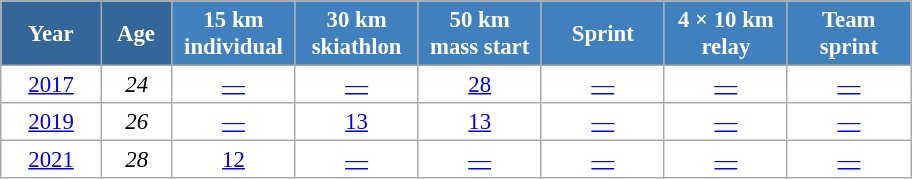<table class="wikitable" style="font-size:95%; text-align:center; border:grey solid 1px; border-collapse:collapse; background:#ffffff;">
<tr>
<th style="background-color:#369; color:white; width:60px;"> Year </th>
<th style="background-color:#369; color:white; width:40px;"> Age </th>
<th style="background-color:#4180be; color:white; width:75px;"> 15 km <br> individual </th>
<th style="background-color:#4180be; color:white; width:75px;"> 30 km <br> skiathlon </th>
<th style="background-color:#4180be; color:white; width:75px;"> 50 km <br> mass start </th>
<th style="background-color:#4180be; color:white; width:75px;"> Sprint </th>
<th style="background-color:#4180be; color:white; width:75px;"> 4 × 10 km <br> relay </th>
<th style="background-color:#4180be; color:white; width:75px;"> Team <br> sprint </th>
</tr>
<tr>
<td><a href='#'>2017</a></td>
<td><em>24</em></td>
<td><a href='#'>—</a></td>
<td><a href='#'>—</a></td>
<td><a href='#'>28</a></td>
<td><a href='#'>—</a></td>
<td><a href='#'>—</a></td>
<td><a href='#'>—</a></td>
</tr>
<tr>
<td><a href='#'>2019</a></td>
<td><em>26</em></td>
<td><a href='#'>—</a></td>
<td><a href='#'>13</a></td>
<td><a href='#'>13</a></td>
<td><a href='#'>—</a></td>
<td><a href='#'>—</a></td>
<td><a href='#'>—</a></td>
</tr>
<tr>
<td><a href='#'>2021</a></td>
<td><em>28</em></td>
<td><a href='#'>12</a></td>
<td><a href='#'>—</a></td>
<td><a href='#'>—</a></td>
<td><a href='#'>—</a></td>
<td><a href='#'>—</a></td>
<td><a href='#'>—</a></td>
</tr>
</table>
